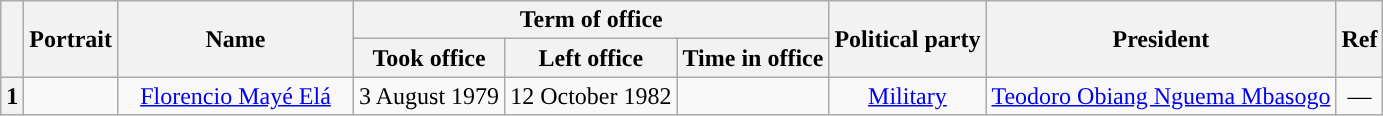<table class="wikitable" style="text-align:center">
<tr>
<th rowspan="2"></th>
<th rowspan="2">Portrait</th>
<th rowspan="2" width="150">Name<br></th>
<th colspan="3">Term of office</th>
<th rowspan="2">Political party</th>
<th rowspan="2">President</th>
<th rowspan="2">Ref</th>
</tr>
<tr>
<th>Took office</th>
<th>Left office</th>
<th>Time in office</th>
</tr>
<tr>
<th style="background-color:">1</th>
<td></td>
<td><a href='#'>Florencio Mayé Elá</a><br></td>
<td>3 August 1979</td>
<td>12 October 1982</td>
<td></td>
<td><a href='#'>Military</a></td>
<td><a href='#'>Teodoro Obiang Nguema Mbasogo</a></td>
<td>—</td>
</tr>
</table>
